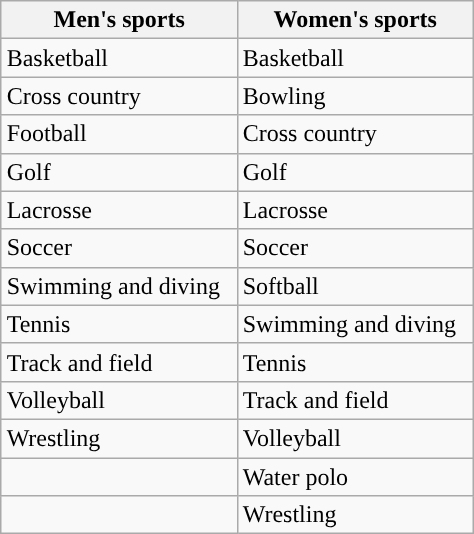<table class="wikitable"; style= "float:right"; "text-align: ">
<tr>
<th width=150px>Men's sports</th>
<th width=150px>Women's sports</th>
</tr>
<tr>
<td>Basketball</td>
<td>Basketball</td>
</tr>
<tr>
<td>Cross country</td>
<td>Bowling</td>
</tr>
<tr>
<td>Football</td>
<td>Cross country</td>
</tr>
<tr>
<td>Golf</td>
<td>Golf</td>
</tr>
<tr>
<td>Lacrosse</td>
<td>Lacrosse</td>
</tr>
<tr>
<td>Soccer</td>
<td>Soccer</td>
</tr>
<tr>
<td>Swimming and diving</td>
<td>Softball</td>
</tr>
<tr>
<td>Tennis</td>
<td>Swimming and diving</td>
</tr>
<tr>
<td>Track and field</td>
<td>Tennis</td>
</tr>
<tr>
<td>Volleyball</td>
<td>Track and field</td>
</tr>
<tr>
<td>Wrestling</td>
<td>Volleyball</td>
</tr>
<tr>
<td></td>
<td>Water polo</td>
</tr>
<tr>
<td></td>
<td>Wrestling</td>
</tr>
</table>
